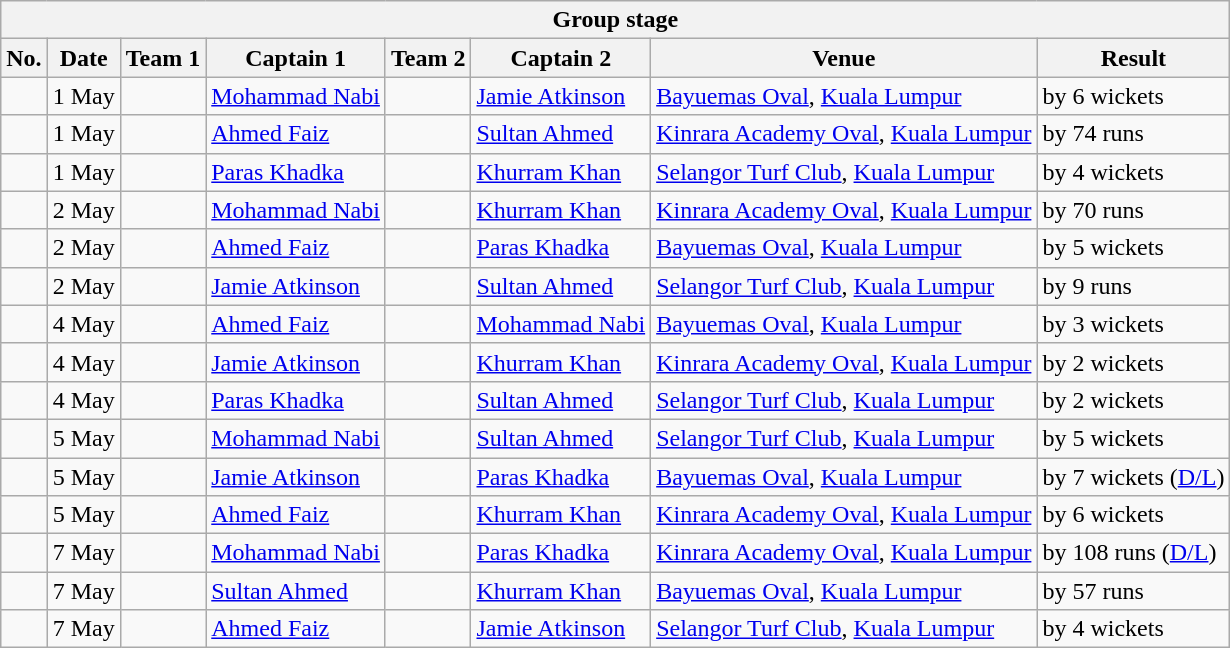<table class="wikitable">
<tr>
<th colspan="8">Group stage</th>
</tr>
<tr>
<th>No.</th>
<th>Date</th>
<th>Team 1</th>
<th>Captain 1</th>
<th>Team 2</th>
<th>Captain 2</th>
<th>Venue</th>
<th>Result</th>
</tr>
<tr>
<td></td>
<td>1 May</td>
<td></td>
<td><a href='#'>Mohammad Nabi</a></td>
<td></td>
<td><a href='#'>Jamie Atkinson</a></td>
<td><a href='#'>Bayuemas Oval</a>, <a href='#'>Kuala Lumpur</a></td>
<td> by 6 wickets</td>
</tr>
<tr>
<td></td>
<td>1 May</td>
<td></td>
<td><a href='#'>Ahmed Faiz</a></td>
<td></td>
<td><a href='#'>Sultan Ahmed</a></td>
<td><a href='#'>Kinrara Academy Oval</a>, <a href='#'>Kuala Lumpur</a></td>
<td> by 74 runs</td>
</tr>
<tr>
<td></td>
<td>1 May</td>
<td></td>
<td><a href='#'>Paras Khadka</a></td>
<td></td>
<td><a href='#'>Khurram Khan</a></td>
<td><a href='#'>Selangor Turf Club</a>, <a href='#'>Kuala Lumpur</a></td>
<td> by 4 wickets</td>
</tr>
<tr>
<td></td>
<td>2 May</td>
<td></td>
<td><a href='#'>Mohammad Nabi</a></td>
<td></td>
<td><a href='#'>Khurram Khan</a></td>
<td><a href='#'>Kinrara Academy Oval</a>, <a href='#'>Kuala Lumpur</a></td>
<td> by 70 runs</td>
</tr>
<tr>
<td></td>
<td>2 May</td>
<td></td>
<td><a href='#'>Ahmed Faiz</a></td>
<td></td>
<td><a href='#'>Paras Khadka</a></td>
<td><a href='#'>Bayuemas Oval</a>, <a href='#'>Kuala Lumpur</a></td>
<td> by 5 wickets</td>
</tr>
<tr>
<td></td>
<td>2 May</td>
<td></td>
<td><a href='#'>Jamie Atkinson</a></td>
<td></td>
<td><a href='#'>Sultan Ahmed</a></td>
<td><a href='#'>Selangor Turf Club</a>, <a href='#'>Kuala Lumpur</a></td>
<td> by 9 runs</td>
</tr>
<tr>
<td></td>
<td>4 May</td>
<td></td>
<td><a href='#'>Ahmed Faiz</a></td>
<td></td>
<td><a href='#'>Mohammad Nabi</a></td>
<td><a href='#'>Bayuemas Oval</a>, <a href='#'>Kuala Lumpur</a></td>
<td> by 3 wickets</td>
</tr>
<tr>
<td></td>
<td>4 May</td>
<td></td>
<td><a href='#'>Jamie Atkinson</a></td>
<td></td>
<td><a href='#'>Khurram Khan</a></td>
<td><a href='#'>Kinrara Academy Oval</a>, <a href='#'>Kuala Lumpur</a></td>
<td> by 2 wickets</td>
</tr>
<tr>
<td></td>
<td>4 May</td>
<td></td>
<td><a href='#'>Paras Khadka</a></td>
<td></td>
<td><a href='#'>Sultan Ahmed</a></td>
<td><a href='#'>Selangor Turf Club</a>, <a href='#'>Kuala Lumpur</a></td>
<td> by 2 wickets</td>
</tr>
<tr>
<td></td>
<td>5 May</td>
<td></td>
<td><a href='#'>Mohammad Nabi</a></td>
<td></td>
<td><a href='#'>Sultan Ahmed</a></td>
<td><a href='#'>Selangor Turf Club</a>, <a href='#'>Kuala Lumpur</a></td>
<td> by 5 wickets</td>
</tr>
<tr>
<td></td>
<td>5 May</td>
<td></td>
<td><a href='#'>Jamie Atkinson</a></td>
<td></td>
<td><a href='#'>Paras Khadka</a></td>
<td><a href='#'>Bayuemas Oval</a>, <a href='#'>Kuala Lumpur</a></td>
<td> by 7 wickets (<a href='#'>D/L</a>)</td>
</tr>
<tr>
<td></td>
<td>5 May</td>
<td></td>
<td><a href='#'>Ahmed Faiz</a></td>
<td></td>
<td><a href='#'>Khurram Khan</a></td>
<td><a href='#'>Kinrara Academy Oval</a>, <a href='#'>Kuala Lumpur</a></td>
<td> by 6 wickets</td>
</tr>
<tr>
<td></td>
<td>7 May</td>
<td></td>
<td><a href='#'>Mohammad Nabi</a></td>
<td></td>
<td><a href='#'>Paras Khadka</a></td>
<td><a href='#'>Kinrara Academy Oval</a>, <a href='#'>Kuala Lumpur</a></td>
<td> by 108 runs (<a href='#'>D/L</a>)</td>
</tr>
<tr>
<td></td>
<td>7 May</td>
<td></td>
<td><a href='#'>Sultan Ahmed</a></td>
<td></td>
<td><a href='#'>Khurram Khan</a></td>
<td><a href='#'>Bayuemas Oval</a>, <a href='#'>Kuala Lumpur</a></td>
<td> by 57 runs</td>
</tr>
<tr>
<td></td>
<td>7 May</td>
<td></td>
<td><a href='#'>Ahmed Faiz</a></td>
<td></td>
<td><a href='#'>Jamie Atkinson</a></td>
<td><a href='#'>Selangor Turf Club</a>, <a href='#'>Kuala Lumpur</a></td>
<td> by 4 wickets</td>
</tr>
</table>
